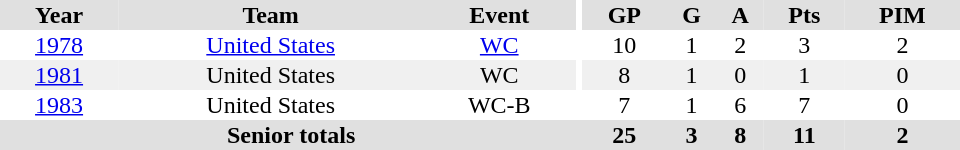<table border="0" cellpadding="1" cellspacing="0" ID="Table3" style="text-align:center; width:40em">
<tr bgcolor="#e0e0e0">
<th>Year</th>
<th>Team</th>
<th>Event</th>
<th rowspan="102" bgcolor="#ffffff"></th>
<th>GP</th>
<th>G</th>
<th>A</th>
<th>Pts</th>
<th>PIM</th>
</tr>
<tr>
<td><a href='#'>1978</a></td>
<td><a href='#'>United States</a></td>
<td><a href='#'>WC</a></td>
<td>10</td>
<td>1</td>
<td>2</td>
<td>3</td>
<td>2</td>
</tr>
<tr bgcolor="#f0f0f0">
<td><a href='#'>1981</a></td>
<td>United States</td>
<td>WC</td>
<td>8</td>
<td>1</td>
<td>0</td>
<td>1</td>
<td>0</td>
</tr>
<tr>
<td><a href='#'>1983</a></td>
<td>United States</td>
<td>WC-B</td>
<td>7</td>
<td>1</td>
<td>6</td>
<td>7</td>
<td>0</td>
</tr>
<tr bgcolor="#e0e0e0">
<th colspan="4">Senior totals</th>
<th>25</th>
<th>3</th>
<th>8</th>
<th>11</th>
<th>2</th>
</tr>
</table>
